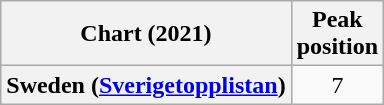<table class="wikitable plainrowheaders" style="text-align:center">
<tr>
<th scope="col">Chart (2021)</th>
<th scope="col">Peak<br>position</th>
</tr>
<tr>
<th scope="row">Sweden (<a href='#'>Sverigetopplistan</a>)</th>
<td>7</td>
</tr>
</table>
